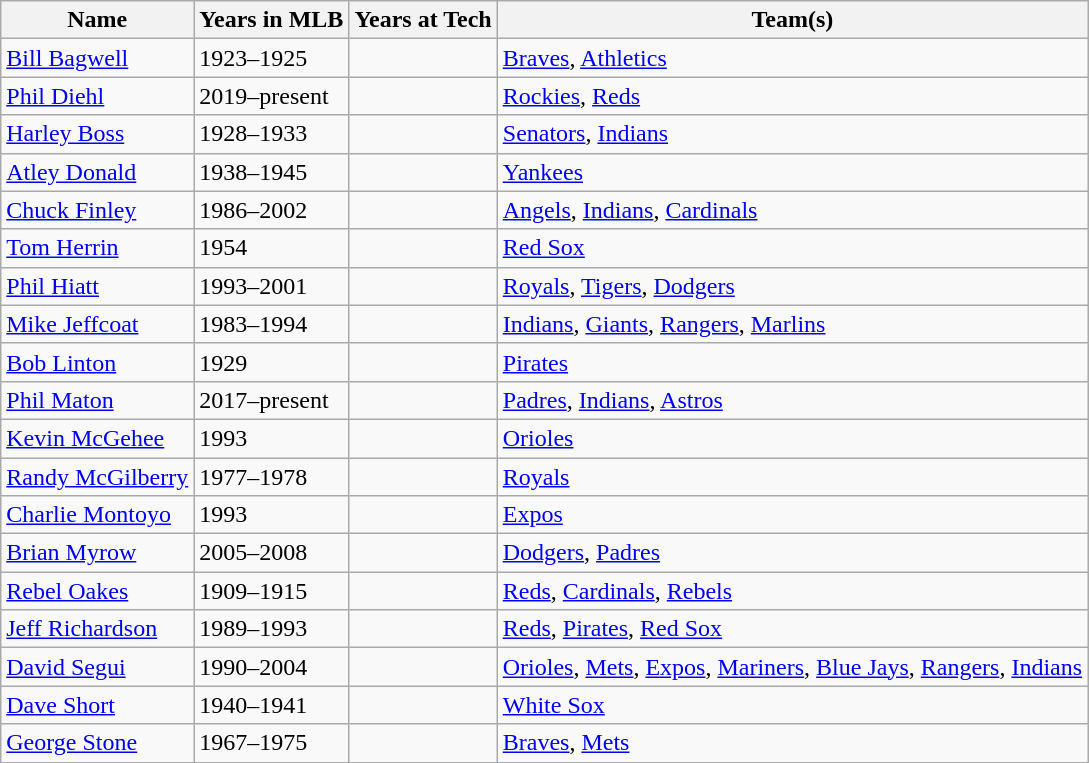<table class="wikitable">
<tr>
<th>Name</th>
<th>Years in MLB</th>
<th>Years at Tech</th>
<th>Team(s)</th>
</tr>
<tr>
<td><a href='#'>Bill Bagwell</a></td>
<td>1923–1925</td>
<td></td>
<td><a href='#'>Braves</a>, <a href='#'>Athletics</a></td>
</tr>
<tr>
<td><a href='#'>Phil Diehl</a></td>
<td>2019–present</td>
<td></td>
<td><a href='#'>Rockies</a>, <a href='#'>Reds</a></td>
</tr>
<tr>
<td><a href='#'>Harley Boss</a></td>
<td>1928–1933</td>
<td></td>
<td><a href='#'>Senators</a>, <a href='#'>Indians</a></td>
</tr>
<tr>
<td><a href='#'>Atley Donald</a></td>
<td>1938–1945</td>
<td></td>
<td><a href='#'>Yankees</a></td>
</tr>
<tr>
<td><a href='#'>Chuck Finley</a></td>
<td>1986–2002</td>
<td></td>
<td><a href='#'>Angels</a>, <a href='#'>Indians</a>, <a href='#'>Cardinals</a></td>
</tr>
<tr>
<td><a href='#'>Tom Herrin</a></td>
<td>1954</td>
<td></td>
<td><a href='#'>Red Sox</a></td>
</tr>
<tr>
<td><a href='#'>Phil Hiatt</a></td>
<td>1993–2001</td>
<td></td>
<td><a href='#'>Royals</a>, <a href='#'>Tigers</a>, <a href='#'>Dodgers</a></td>
</tr>
<tr>
<td><a href='#'>Mike Jeffcoat</a></td>
<td>1983–1994</td>
<td></td>
<td><a href='#'>Indians</a>, <a href='#'>Giants</a>, <a href='#'>Rangers</a>, <a href='#'>Marlins</a></td>
</tr>
<tr>
<td><a href='#'>Bob Linton</a></td>
<td>1929</td>
<td></td>
<td><a href='#'>Pirates</a></td>
</tr>
<tr>
<td><a href='#'>Phil Maton</a></td>
<td>2017–present</td>
<td></td>
<td><a href='#'>Padres</a>, <a href='#'>Indians</a>, <a href='#'>Astros</a></td>
</tr>
<tr>
<td><a href='#'>Kevin McGehee</a></td>
<td>1993</td>
<td></td>
<td><a href='#'>Orioles</a></td>
</tr>
<tr>
<td><a href='#'>Randy McGilberry</a></td>
<td>1977–1978</td>
<td></td>
<td><a href='#'>Royals</a></td>
</tr>
<tr>
<td><a href='#'>Charlie Montoyo</a></td>
<td>1993</td>
<td></td>
<td><a href='#'>Expos</a></td>
</tr>
<tr>
<td><a href='#'>Brian Myrow</a></td>
<td>2005–2008</td>
<td></td>
<td><a href='#'>Dodgers</a>, <a href='#'>Padres</a></td>
</tr>
<tr>
<td><a href='#'>Rebel Oakes</a></td>
<td>1909–1915</td>
<td></td>
<td><a href='#'>Reds</a>, <a href='#'>Cardinals</a>, <a href='#'>Rebels</a></td>
</tr>
<tr>
<td><a href='#'>Jeff Richardson</a></td>
<td>1989–1993</td>
<td></td>
<td><a href='#'>Reds</a>, <a href='#'>Pirates</a>, <a href='#'>Red Sox</a></td>
</tr>
<tr>
<td><a href='#'>David Segui</a></td>
<td>1990–2004</td>
<td></td>
<td><a href='#'>Orioles</a>, <a href='#'>Mets</a>, <a href='#'>Expos</a>, <a href='#'>Mariners</a>, <a href='#'>Blue Jays</a>, <a href='#'>Rangers</a>, <a href='#'>Indians</a></td>
</tr>
<tr>
<td><a href='#'>Dave Short</a></td>
<td>1940–1941</td>
<td></td>
<td><a href='#'>White Sox</a></td>
</tr>
<tr>
<td><a href='#'>George Stone</a></td>
<td>1967–1975</td>
<td></td>
<td><a href='#'>Braves</a>, <a href='#'>Mets</a></td>
</tr>
</table>
